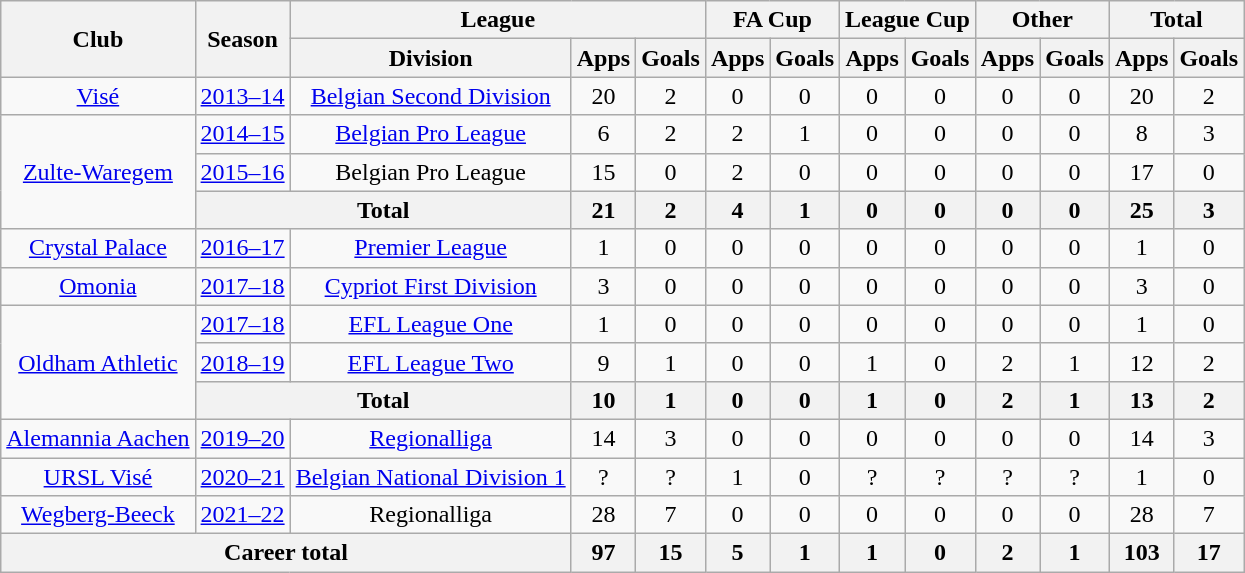<table class="wikitable" style="text-align: center;">
<tr>
<th rowspan=2>Club</th>
<th rowspan=2>Season</th>
<th colspan=3>League</th>
<th colspan=2>FA Cup</th>
<th colspan=2>League Cup</th>
<th colspan=2>Other</th>
<th colspan=2>Total</th>
</tr>
<tr>
<th>Division</th>
<th>Apps</th>
<th>Goals</th>
<th>Apps</th>
<th>Goals</th>
<th>Apps</th>
<th>Goals</th>
<th>Apps</th>
<th>Goals</th>
<th>Apps</th>
<th>Goals</th>
</tr>
<tr>
<td><a href='#'>Visé</a></td>
<td><a href='#'>2013–14</a></td>
<td><a href='#'>Belgian Second Division</a></td>
<td>20</td>
<td>2</td>
<td>0</td>
<td>0</td>
<td>0</td>
<td>0</td>
<td>0</td>
<td>0</td>
<td>20</td>
<td>2</td>
</tr>
<tr>
<td rowspan=3><a href='#'>Zulte-Waregem</a></td>
<td><a href='#'>2014–15</a></td>
<td><a href='#'>Belgian Pro League</a></td>
<td>6</td>
<td>2</td>
<td>2</td>
<td>1</td>
<td>0</td>
<td>0</td>
<td>0</td>
<td>0</td>
<td>8</td>
<td>3</td>
</tr>
<tr>
<td><a href='#'>2015–16</a></td>
<td>Belgian Pro League</td>
<td>15</td>
<td>0</td>
<td>2</td>
<td>0</td>
<td>0</td>
<td>0</td>
<td>0</td>
<td>0</td>
<td>17</td>
<td>0</td>
</tr>
<tr>
<th colspan=2>Total</th>
<th>21</th>
<th>2</th>
<th>4</th>
<th>1</th>
<th>0</th>
<th>0</th>
<th>0</th>
<th>0</th>
<th>25</th>
<th>3</th>
</tr>
<tr>
<td><a href='#'>Crystal Palace</a></td>
<td><a href='#'>2016–17</a></td>
<td><a href='#'>Premier League</a></td>
<td>1</td>
<td>0</td>
<td>0</td>
<td>0</td>
<td>0</td>
<td>0</td>
<td>0</td>
<td>0</td>
<td>1</td>
<td>0</td>
</tr>
<tr>
<td><a href='#'>Omonia</a></td>
<td><a href='#'>2017–18</a></td>
<td><a href='#'>Cypriot First Division</a></td>
<td>3</td>
<td>0</td>
<td>0</td>
<td>0</td>
<td>0</td>
<td>0</td>
<td>0</td>
<td>0</td>
<td>3</td>
<td>0</td>
</tr>
<tr>
<td rowspan="3"><a href='#'>Oldham Athletic</a></td>
<td><a href='#'>2017–18</a></td>
<td><a href='#'>EFL League One</a></td>
<td>1</td>
<td>0</td>
<td>0</td>
<td>0</td>
<td>0</td>
<td>0</td>
<td>0</td>
<td>0</td>
<td>1</td>
<td>0</td>
</tr>
<tr>
<td><a href='#'>2018–19</a></td>
<td><a href='#'>EFL League Two</a></td>
<td>9</td>
<td>1</td>
<td>0</td>
<td>0</td>
<td>1</td>
<td>0</td>
<td>2</td>
<td>1</td>
<td>12</td>
<td>2</td>
</tr>
<tr>
<th colspan="2">Total</th>
<th>10</th>
<th>1</th>
<th>0</th>
<th>0</th>
<th>1</th>
<th>0</th>
<th>2</th>
<th>1</th>
<th>13</th>
<th>2</th>
</tr>
<tr>
<td><a href='#'>Alemannia Aachen</a></td>
<td><a href='#'>2019–20</a></td>
<td><a href='#'>Regionalliga</a></td>
<td>14</td>
<td>3</td>
<td>0</td>
<td>0</td>
<td>0</td>
<td>0</td>
<td>0</td>
<td>0</td>
<td>14</td>
<td>3</td>
</tr>
<tr>
<td><a href='#'>URSL Visé</a></td>
<td><a href='#'>2020–21</a></td>
<td><a href='#'>Belgian National Division 1</a></td>
<td>?</td>
<td>?</td>
<td>1</td>
<td>0</td>
<td>?</td>
<td>?</td>
<td>?</td>
<td>?</td>
<td>1</td>
<td>0</td>
</tr>
<tr>
<td><a href='#'>Wegberg-Beeck</a></td>
<td><a href='#'>2021–22</a></td>
<td>Regionalliga</td>
<td>28</td>
<td>7</td>
<td>0</td>
<td>0</td>
<td>0</td>
<td>0</td>
<td>0</td>
<td>0</td>
<td>28</td>
<td>7</td>
</tr>
<tr>
<th colspan="3">Career total</th>
<th>97</th>
<th>15</th>
<th>5</th>
<th>1</th>
<th>1</th>
<th>0</th>
<th>2</th>
<th>1</th>
<th>103</th>
<th>17</th>
</tr>
</table>
